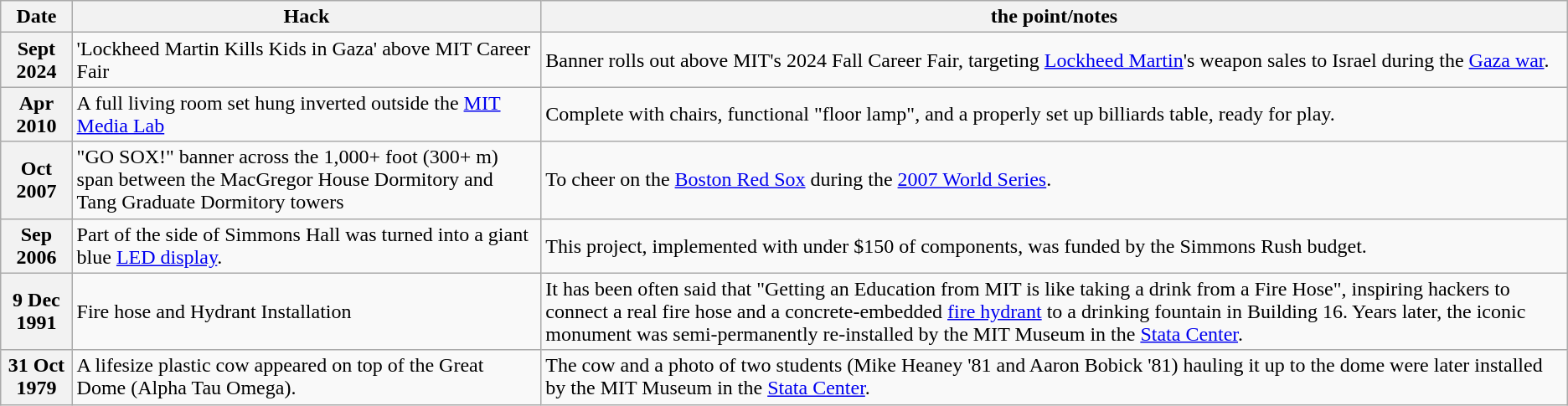<table class="wikitable mw-collapsible">
<tr>
<th>Date</th>
<th>Hack</th>
<th>the point/notes</th>
</tr>
<tr>
<th>Sept 2024</th>
<td>'Lockheed Martin Kills Kids in Gaza' above MIT Career Fair</td>
<td>Banner rolls out above MIT's 2024 Fall Career Fair, targeting <a href='#'>Lockheed Martin</a>'s weapon sales to Israel during the <a href='#'>Gaza war</a>.</td>
</tr>
<tr>
<th>Apr 2010</th>
<td>A full living room set hung inverted outside the <a href='#'>MIT Media Lab</a></td>
<td>Complete with chairs, functional "floor lamp", and a properly set up billiards table, ready for play.</td>
</tr>
<tr>
<th>Oct 2007</th>
<td>"GO SOX!" banner across the 1,000+ foot (300+ m) span between the MacGregor House Dormitory and Tang Graduate Dormitory towers</td>
<td>To cheer on the <a href='#'>Boston Red Sox</a> during the <a href='#'>2007 World Series</a>.</td>
</tr>
<tr>
<th>Sep 2006</th>
<td>Part of the side of Simmons Hall was turned into a giant blue <a href='#'>LED display</a>.</td>
<td>This project, implemented with under $150 of components, was funded by the Simmons Rush budget.</td>
</tr>
<tr>
<th>9 Dec 1991</th>
<td>Fire hose and Hydrant Installation</td>
<td>It has been often said that "Getting an Education from MIT is like taking a drink from a Fire Hose", inspiring hackers to connect a real fire hose and a concrete-embedded <a href='#'>fire hydrant</a> to a drinking fountain in Building 16. Years later, the iconic monument was semi-permanently re-installed by the MIT Museum in the <a href='#'>Stata Center</a>.</td>
</tr>
<tr>
<th>31 Oct 1979</th>
<td>A lifesize plastic cow appeared on top of the Great Dome (Alpha Tau Omega).</td>
<td>The cow and a photo of two students (Mike Heaney '81 and Aaron Bobick '81) hauling it up to the dome were later installed by the MIT Museum in the <a href='#'>Stata Center</a>.</td>
</tr>
</table>
